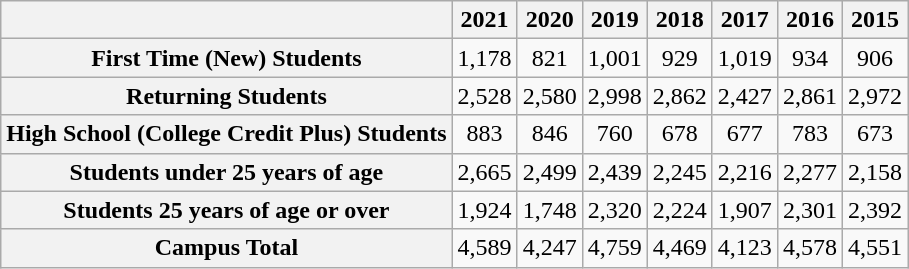<table style= "text-align:left;" class="wikitable">
<tr>
<th></th>
<th>2021</th>
<th>2020</th>
<th>2019</th>
<th>2018</th>
<th>2017</th>
<th>2016</th>
<th>2015</th>
</tr>
<tr style="text-align:center;">
<th>First Time (New) Students</th>
<td>1,178</td>
<td>821</td>
<td>1,001</td>
<td>929</td>
<td>1,019</td>
<td>934</td>
<td>906</td>
</tr>
<tr style="text-align:center;">
<th>Returning Students</th>
<td>2,528</td>
<td>2,580</td>
<td>2,998</td>
<td>2,862</td>
<td>2,427</td>
<td>2,861</td>
<td>2,972</td>
</tr>
<tr style="text-align:center;">
<th>High School (College Credit Plus) Students</th>
<td>883</td>
<td>846</td>
<td>760</td>
<td>678</td>
<td>677</td>
<td>783</td>
<td>673</td>
</tr>
<tr style="text-align:center;">
<th>Students under 25 years of age</th>
<td>2,665</td>
<td>2,499</td>
<td>2,439</td>
<td>2,245</td>
<td>2,216</td>
<td>2,277</td>
<td>2,158</td>
</tr>
<tr style="text-align:center;">
<th>Students 25 years of age or over</th>
<td>1,924</td>
<td>1,748</td>
<td>2,320</td>
<td>2,224</td>
<td>1,907</td>
<td>2,301</td>
<td>2,392</td>
</tr>
<tr style="text-align:center;">
<th>Campus Total</th>
<td>4,589</td>
<td>4,247</td>
<td>4,759</td>
<td>4,469</td>
<td>4,123</td>
<td>4,578</td>
<td>4,551</td>
</tr>
</table>
